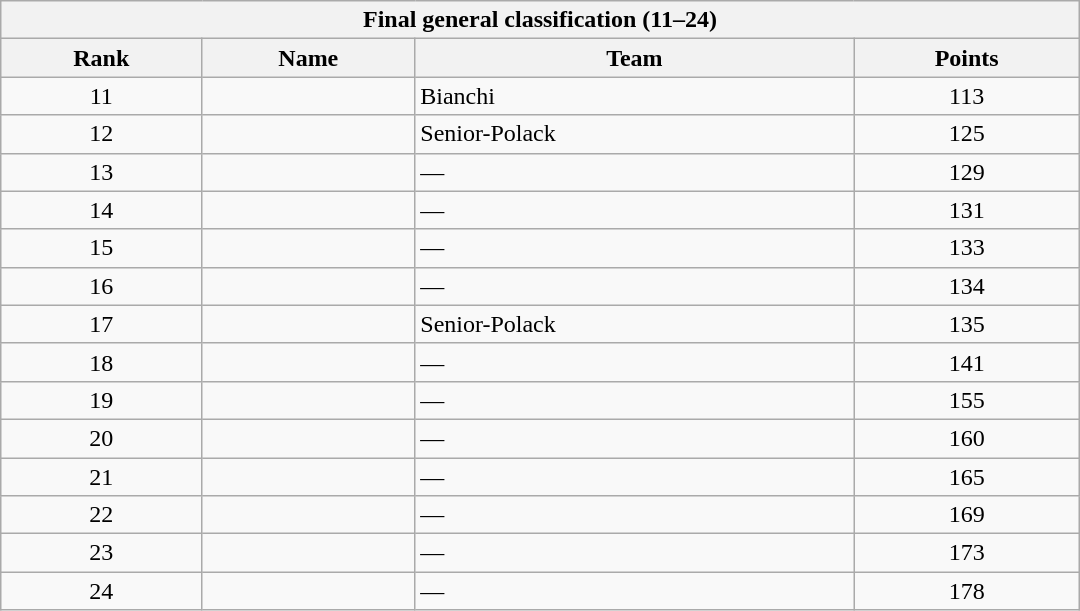<table class="collapsible collapsed wikitable" style="width:45em;margin-top:0;">
<tr>
<th colspan=4>Final general classification (11–24)</th>
</tr>
<tr>
<th scope="col">Rank</th>
<th scope="col">Name</th>
<th scope="col">Team</th>
<th scope="col">Points</th>
</tr>
<tr>
<td scope="row" style="text-align:center;">11</td>
<td></td>
<td>Bianchi</td>
<td align=center>113</td>
</tr>
<tr>
<td scope="row" style="text-align:center;">12</td>
<td></td>
<td>Senior-Polack</td>
<td align=center>125</td>
</tr>
<tr>
<td scope="row" style="text-align:center;">13</td>
<td></td>
<td>—</td>
<td align=center>129</td>
</tr>
<tr>
<td scope="row" style="text-align:center;">14</td>
<td></td>
<td>—</td>
<td align=center>131</td>
</tr>
<tr>
<td scope="row" style="text-align:center;">15</td>
<td></td>
<td>—</td>
<td align=center>133</td>
</tr>
<tr>
<td scope="row" style="text-align:center;">16</td>
<td></td>
<td>—</td>
<td align=center>134</td>
</tr>
<tr>
<td scope="row" style="text-align:center;">17</td>
<td></td>
<td>Senior-Polack</td>
<td align=center>135</td>
</tr>
<tr>
<td scope="row" style="text-align:center;">18</td>
<td></td>
<td>—</td>
<td align=center>141</td>
</tr>
<tr>
<td scope="row" style="text-align:center;">19</td>
<td></td>
<td>—</td>
<td align=center>155</td>
</tr>
<tr>
<td scope="row" style="text-align:center;">20</td>
<td></td>
<td>—</td>
<td align=center>160</td>
</tr>
<tr>
<td scope="row" style="text-align:center;">21</td>
<td></td>
<td>—</td>
<td align=center>165</td>
</tr>
<tr>
<td scope="row" style="text-align:center;">22</td>
<td></td>
<td>—</td>
<td align=center>169</td>
</tr>
<tr>
<td scope="row" style="text-align:center;">23</td>
<td></td>
<td>—</td>
<td align=center>173</td>
</tr>
<tr>
<td scope="row" style="text-align:center;">24</td>
<td></td>
<td>—</td>
<td align=center>178</td>
</tr>
</table>
